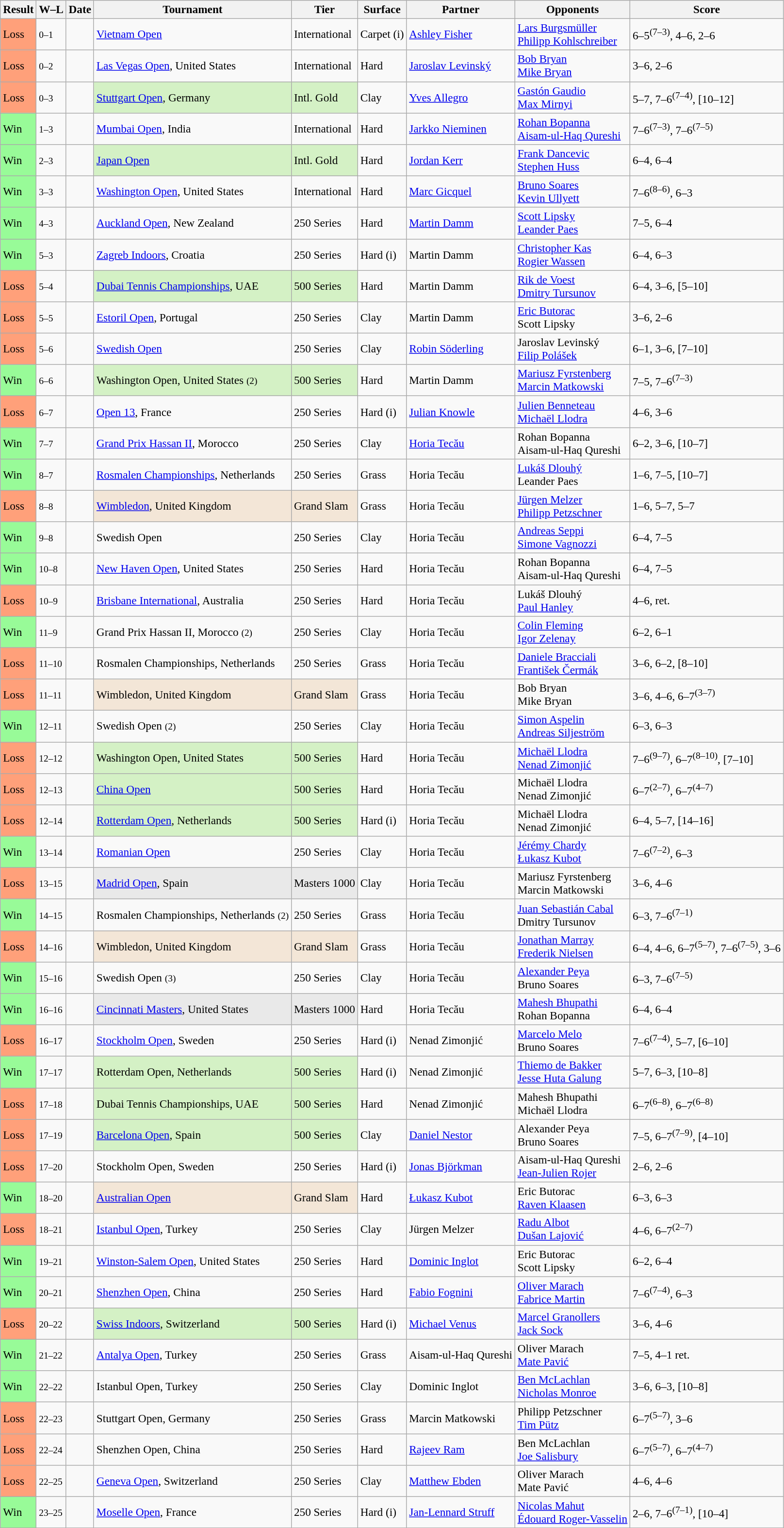<table class="sortable wikitable" style=font-size:97%>
<tr>
<th>Result</th>
<th class="unsortable">W–L</th>
<th>Date</th>
<th>Tournament</th>
<th>Tier</th>
<th>Surface</th>
<th>Partner</th>
<th>Opponents</th>
<th class="unsortable">Score</th>
</tr>
<tr>
<td bgcolor=FFA07A>Loss</td>
<td><small>0–1</small></td>
<td><a href='#'></a></td>
<td><a href='#'>Vietnam Open</a></td>
<td>International</td>
<td>Carpet (i)</td>
<td> <a href='#'>Ashley Fisher</a></td>
<td> <a href='#'>Lars Burgsmüller</a><br> <a href='#'>Philipp Kohlschreiber</a></td>
<td>6–5<sup>(7–3)</sup>, 4–6, 2–6 </td>
</tr>
<tr>
<td bgcolor=FFA07A>Loss</td>
<td><small>0–2</small></td>
<td><a href='#'></a></td>
<td><a href='#'>Las Vegas Open</a>, United States</td>
<td>International</td>
<td>Hard</td>
<td> <a href='#'>Jaroslav Levinský</a></td>
<td> <a href='#'>Bob Bryan</a><br> <a href='#'>Mike Bryan</a></td>
<td>3–6, 2–6</td>
</tr>
<tr>
<td bgcolor=FFA07A>Loss</td>
<td><small>0–3</small></td>
<td><a href='#'></a></td>
<td style="background:#D4F1C5;"><a href='#'>Stuttgart Open</a>, Germany</td>
<td style="background:#D4F1C5;">Intl. Gold</td>
<td>Clay</td>
<td> <a href='#'>Yves Allegro</a></td>
<td> <a href='#'>Gastón Gaudio</a><br> <a href='#'>Max Mirnyi</a></td>
<td>5–7, 7–6<sup>(7–4)</sup>, [10–12]</td>
</tr>
<tr>
<td bgcolor=98FB98>Win</td>
<td><small>1–3</small></td>
<td><a href='#'></a></td>
<td><a href='#'>Mumbai Open</a>, India</td>
<td>International</td>
<td>Hard</td>
<td> <a href='#'>Jarkko Nieminen</a></td>
<td> <a href='#'>Rohan Bopanna</a><br> <a href='#'>Aisam-ul-Haq Qureshi</a></td>
<td>7–6<sup>(7–3)</sup>, 7–6<sup>(7–5)</sup></td>
</tr>
<tr>
<td bgcolor=98FB98>Win</td>
<td><small>2–3</small></td>
<td><a href='#'></a></td>
<td style="background:#D4F1C5;"><a href='#'>Japan Open</a></td>
<td style="background:#D4F1C5;">Intl. Gold</td>
<td>Hard</td>
<td> <a href='#'>Jordan Kerr</a></td>
<td> <a href='#'>Frank Dancevic</a><br> <a href='#'>Stephen Huss</a></td>
<td>6–4, 6–4</td>
</tr>
<tr>
<td bgcolor=98FB98>Win</td>
<td><small>3–3</small></td>
<td><a href='#'></a></td>
<td><a href='#'>Washington Open</a>, United States</td>
<td>International</td>
<td>Hard</td>
<td> <a href='#'>Marc Gicquel</a></td>
<td> <a href='#'>Bruno Soares</a><br> <a href='#'>Kevin Ullyett</a></td>
<td>7–6<sup>(8–6)</sup>, 6–3</td>
</tr>
<tr>
<td bgcolor=98FB98>Win</td>
<td><small>4–3</small></td>
<td><a href='#'></a></td>
<td><a href='#'>Auckland Open</a>, New Zealand</td>
<td>250 Series</td>
<td>Hard</td>
<td> <a href='#'>Martin Damm</a></td>
<td> <a href='#'>Scott Lipsky</a><br> <a href='#'>Leander Paes</a></td>
<td>7–5, 6–4</td>
</tr>
<tr>
<td bgcolor=98FB98>Win</td>
<td><small>5–3</small></td>
<td><a href='#'></a></td>
<td><a href='#'>Zagreb Indoors</a>, Croatia</td>
<td>250 Series</td>
<td>Hard (i)</td>
<td> Martin Damm</td>
<td> <a href='#'>Christopher Kas</a><br> <a href='#'>Rogier Wassen</a></td>
<td>6–4, 6–3</td>
</tr>
<tr>
<td bgcolor=FFA07A>Loss</td>
<td><small>5–4</small></td>
<td><a href='#'></a></td>
<td style="background:#D4F1C5;"><a href='#'>Dubai Tennis Championships</a>, UAE</td>
<td style="background:#D4F1C5;">500 Series</td>
<td>Hard</td>
<td> Martin Damm</td>
<td> <a href='#'>Rik de Voest</a><br> <a href='#'>Dmitry Tursunov</a></td>
<td>6–4, 3–6, [5–10]</td>
</tr>
<tr>
<td bgcolor=FFA07A>Loss</td>
<td><small>5–5</small></td>
<td><a href='#'></a></td>
<td><a href='#'>Estoril Open</a>, Portugal</td>
<td>250 Series</td>
<td>Clay</td>
<td> Martin Damm</td>
<td> <a href='#'>Eric Butorac</a><br> Scott Lipsky</td>
<td>3–6, 2–6</td>
</tr>
<tr>
<td bgcolor=FFA07A>Loss</td>
<td><small>5–6</small></td>
<td><a href='#'></a></td>
<td><a href='#'>Swedish Open</a></td>
<td>250 Series</td>
<td>Clay</td>
<td> <a href='#'>Robin Söderling</a></td>
<td> Jaroslav Levinský<br> <a href='#'>Filip Polášek</a></td>
<td>6–1, 3–6, [7–10]</td>
</tr>
<tr>
<td bgcolor=98FB98>Win</td>
<td><small>6–6</small></td>
<td><a href='#'></a></td>
<td style="background:#D4F1C5;">Washington Open, United States <small>(2)</small></td>
<td style="background:#D4F1C5;">500 Series</td>
<td>Hard</td>
<td> Martin Damm</td>
<td> <a href='#'>Mariusz Fyrstenberg</a><br> <a href='#'>Marcin Matkowski</a></td>
<td>7–5, 7–6<sup>(7–3)</sup></td>
</tr>
<tr>
<td bgcolor=FFA07A>Loss</td>
<td><small>6–7</small></td>
<td><a href='#'></a></td>
<td><a href='#'>Open 13</a>, France</td>
<td>250 Series</td>
<td>Hard (i)</td>
<td> <a href='#'>Julian Knowle</a></td>
<td> <a href='#'>Julien Benneteau</a><br> <a href='#'>Michaël Llodra</a></td>
<td>4–6, 3–6</td>
</tr>
<tr>
<td bgcolor=98FB98>Win</td>
<td><small>7–7</small></td>
<td><a href='#'></a></td>
<td><a href='#'>Grand Prix Hassan II</a>, Morocco</td>
<td>250 Series</td>
<td>Clay</td>
<td> <a href='#'>Horia Tecău</a></td>
<td> Rohan Bopanna<br> Aisam-ul-Haq Qureshi</td>
<td>6–2, 3–6, [10–7]</td>
</tr>
<tr>
<td bgcolor=98FB98>Win</td>
<td><small>8–7</small></td>
<td><a href='#'></a></td>
<td><a href='#'>Rosmalen Championships</a>, Netherlands</td>
<td>250 Series</td>
<td>Grass</td>
<td> Horia Tecău</td>
<td> <a href='#'>Lukáš Dlouhý</a><br> Leander Paes</td>
<td>1–6, 7–5, [10–7]</td>
</tr>
<tr>
<td bgcolor=FFA07A>Loss</td>
<td><small>8–8</small></td>
<td><a href='#'></a></td>
<td style="background:#F3E6D7;"><a href='#'>Wimbledon</a>, United Kingdom</td>
<td style="background:#F3E6D7;">Grand Slam</td>
<td>Grass</td>
<td> Horia Tecău</td>
<td> <a href='#'>Jürgen Melzer</a><br> <a href='#'>Philipp Petzschner</a></td>
<td>1–6, 5–7, 5–7</td>
</tr>
<tr>
<td bgcolor=98FB98>Win</td>
<td><small>9–8</small></td>
<td><a href='#'></a></td>
<td>Swedish Open</td>
<td>250 Series</td>
<td>Clay</td>
<td> Horia Tecău</td>
<td> <a href='#'>Andreas Seppi</a><br> <a href='#'>Simone Vagnozzi</a></td>
<td>6–4, 7–5</td>
</tr>
<tr>
<td bgcolor=98FB98>Win</td>
<td><small>10–8</small></td>
<td><a href='#'></a></td>
<td><a href='#'>New Haven Open</a>, United States</td>
<td>250 Series</td>
<td>Hard</td>
<td> Horia Tecău</td>
<td> Rohan Bopanna<br> Aisam-ul-Haq Qureshi</td>
<td>6–4, 7–5</td>
</tr>
<tr>
<td bgcolor=FFA07A>Loss</td>
<td><small>10–9</small></td>
<td><a href='#'></a></td>
<td><a href='#'>Brisbane International</a>, Australia</td>
<td>250 Series</td>
<td>Hard</td>
<td> Horia Tecău</td>
<td> Lukáš Dlouhý<br> <a href='#'>Paul Hanley</a></td>
<td>4–6, ret.</td>
</tr>
<tr>
<td bgcolor=98FB98>Win</td>
<td><small>11–9</small></td>
<td><a href='#'></a></td>
<td>Grand Prix Hassan II, Morocco <small>(2)</small></td>
<td>250 Series</td>
<td>Clay</td>
<td> Horia Tecău</td>
<td> <a href='#'>Colin Fleming</a><br> <a href='#'>Igor Zelenay</a></td>
<td>6–2, 6–1</td>
</tr>
<tr>
<td bgcolor=FFA07A>Loss</td>
<td><small>11–10</small></td>
<td><a href='#'></a></td>
<td>Rosmalen Championships, Netherlands</td>
<td>250 Series</td>
<td>Grass</td>
<td> Horia Tecău</td>
<td> <a href='#'>Daniele Bracciali</a><br> <a href='#'>František Čermák</a></td>
<td>3–6, 6–2, [8–10]</td>
</tr>
<tr>
<td bgcolor=FFA07A>Loss</td>
<td><small>11–11</small></td>
<td><a href='#'></a></td>
<td style="background:#F3E6D7;">Wimbledon, United Kingdom</td>
<td style="background:#F3E6D7;">Grand Slam</td>
<td>Grass</td>
<td> Horia Tecău</td>
<td> Bob Bryan<br> Mike Bryan</td>
<td>3–6, 4–6, 6–7<sup>(3–7)</sup></td>
</tr>
<tr>
<td bgcolor=98FB98>Win</td>
<td><small>12–11</small></td>
<td><a href='#'></a></td>
<td>Swedish Open <small>(2)</small></td>
<td>250 Series</td>
<td>Clay</td>
<td> Horia Tecău</td>
<td> <a href='#'>Simon Aspelin</a><br> <a href='#'>Andreas Siljeström</a></td>
<td>6–3, 6–3</td>
</tr>
<tr>
<td bgcolor=FFA07A>Loss</td>
<td><small>12–12</small></td>
<td><a href='#'></a></td>
<td style="background:#D4F1C5;">Washington Open, United States</td>
<td style="background:#D4F1C5;">500 Series</td>
<td>Hard</td>
<td> Horia Tecău</td>
<td> <a href='#'>Michaël Llodra</a><br> <a href='#'>Nenad Zimonjić</a></td>
<td>7–6<sup>(9–7)</sup>, 6–7<sup>(8–10)</sup>, [7–10]</td>
</tr>
<tr>
<td bgcolor=FFA07A>Loss</td>
<td><small>12–13</small></td>
<td><a href='#'></a></td>
<td style="background:#D4F1C5;"><a href='#'>China Open</a></td>
<td style="background:#D4F1C5;">500 Series</td>
<td>Hard</td>
<td> Horia Tecău</td>
<td> Michaël Llodra<br> Nenad Zimonjić</td>
<td>6–7<sup>(2–7)</sup>, 6–7<sup>(4–7)</sup></td>
</tr>
<tr>
<td bgcolor=FFA07A>Loss</td>
<td><small>12–14</small></td>
<td><a href='#'></a></td>
<td style="background:#D4F1C5;"><a href='#'>Rotterdam Open</a>, Netherlands</td>
<td style="background:#D4F1C5;">500 Series</td>
<td>Hard (i)</td>
<td> Horia Tecău</td>
<td> Michaël Llodra<br> Nenad Zimonjić</td>
<td>6–4, 5–7, [14–16]</td>
</tr>
<tr>
<td bgcolor=98FB98>Win</td>
<td><small>13–14</small></td>
<td><a href='#'></a></td>
<td><a href='#'>Romanian Open</a></td>
<td>250 Series</td>
<td>Clay</td>
<td> Horia Tecău</td>
<td> <a href='#'>Jérémy Chardy</a><br> <a href='#'>Łukasz Kubot</a></td>
<td>7–6<sup>(7–2)</sup>, 6–3</td>
</tr>
<tr>
<td bgcolor=FFA07A>Loss</td>
<td><small>13–15</small></td>
<td><a href='#'></a></td>
<td style="background:#E9E9E9;"><a href='#'>Madrid Open</a>, Spain</td>
<td style="background:#E9E9E9;">Masters 1000</td>
<td>Clay</td>
<td> Horia Tecău</td>
<td> Mariusz Fyrstenberg<br> Marcin Matkowski</td>
<td>3–6, 4–6</td>
</tr>
<tr>
<td bgcolor=98FB98>Win</td>
<td><small>14–15</small></td>
<td><a href='#'></a></td>
<td>Rosmalen Championships, Netherlands <small>(2)</small></td>
<td>250 Series</td>
<td>Grass</td>
<td> Horia Tecău</td>
<td> <a href='#'>Juan Sebastián Cabal</a><br> Dmitry Tursunov</td>
<td>6–3, 7–6<sup>(7–1)</sup></td>
</tr>
<tr>
<td bgcolor=FFA07A>Loss</td>
<td><small>14–16</small></td>
<td><a href='#'></a></td>
<td style="background:#F3E6D7;">Wimbledon, United Kingdom</td>
<td style="background:#F3E6D7;">Grand Slam</td>
<td>Grass</td>
<td> Horia Tecău</td>
<td> <a href='#'>Jonathan Marray</a><br> <a href='#'>Frederik Nielsen</a></td>
<td>6–4, 4–6, 6–7<sup>(5–7)</sup>, 7–6<sup>(7–5)</sup>, 3–6</td>
</tr>
<tr>
<td bgcolor=98FB98>Win</td>
<td><small>15–16</small></td>
<td><a href='#'></a></td>
<td>Swedish Open <small>(3)</small></td>
<td>250 Series</td>
<td>Clay</td>
<td> Horia Tecău</td>
<td> <a href='#'>Alexander Peya</a><br> Bruno Soares</td>
<td>6–3, 7–6<sup>(7–5)</sup></td>
</tr>
<tr>
<td bgcolor=98FB98>Win</td>
<td><small>16–16</small></td>
<td><a href='#'></a></td>
<td style="background:#E9E9E9;"><a href='#'>Cincinnati Masters</a>, United States</td>
<td style="background:#E9E9E9;">Masters 1000</td>
<td>Hard</td>
<td> Horia Tecău</td>
<td> <a href='#'>Mahesh Bhupathi</a><br> Rohan Bopanna</td>
<td>6–4, 6–4</td>
</tr>
<tr>
<td bgcolor=FFA07A>Loss</td>
<td><small>16–17</small></td>
<td><a href='#'></a></td>
<td><a href='#'>Stockholm Open</a>, Sweden</td>
<td>250 Series</td>
<td>Hard (i)</td>
<td> Nenad Zimonjić</td>
<td> <a href='#'>Marcelo Melo</a><br> Bruno Soares</td>
<td>7–6<sup>(7–4)</sup>, 5–7, [6–10]</td>
</tr>
<tr>
<td bgcolor=98FB98>Win</td>
<td><small>17–17</small></td>
<td><a href='#'></a></td>
<td style="background:#D4F1C5;">Rotterdam Open, Netherlands</td>
<td style="background:#D4F1C5;">500 Series</td>
<td>Hard (i)</td>
<td> Nenad Zimonjić</td>
<td> <a href='#'>Thiemo de Bakker</a><br> <a href='#'>Jesse Huta Galung</a></td>
<td>5–7, 6–3, [10–8]</td>
</tr>
<tr>
<td bgcolor=FFA07A>Loss</td>
<td><small>17–18</small></td>
<td><a href='#'></a></td>
<td style="background:#D4F1C5;">Dubai Tennis Championships, UAE</td>
<td style="background:#D4F1C5;">500 Series</td>
<td>Hard</td>
<td> Nenad Zimonjić</td>
<td> Mahesh Bhupathi<br> Michaël Llodra</td>
<td>6–7<sup>(6–8)</sup>, 6–7<sup>(6–8)</sup></td>
</tr>
<tr>
<td style="background:#ffa07a;">Loss</td>
<td><small>17–19</small></td>
<td><a href='#'></a></td>
<td style="background:#d4f1c5;"><a href='#'>Barcelona Open</a>, Spain</td>
<td style="background:#d4f1c5;">500 Series</td>
<td>Clay</td>
<td> <a href='#'>Daniel Nestor</a></td>
<td> Alexander Peya<br> Bruno Soares</td>
<td>7–5, 6–7<sup>(7–9)</sup>, [4–10]</td>
</tr>
<tr>
<td bgcolor=FFA07A>Loss</td>
<td><small>17–20</small></td>
<td><a href='#'></a></td>
<td>Stockholm Open, Sweden</td>
<td>250 Series</td>
<td>Hard (i)</td>
<td> <a href='#'>Jonas Björkman</a></td>
<td> Aisam-ul-Haq Qureshi<br> <a href='#'>Jean-Julien Rojer</a></td>
<td>2–6, 2–6</td>
</tr>
<tr>
<td bgcolor=98FB98>Win</td>
<td><small>18–20</small></td>
<td><a href='#'></a></td>
<td style="background:#F3E6D7;"><a href='#'>Australian Open</a></td>
<td style="background:#F3E6D7;">Grand Slam</td>
<td>Hard</td>
<td> <a href='#'>Łukasz Kubot</a></td>
<td> Eric Butorac<br> <a href='#'>Raven Klaasen</a></td>
<td>6–3, 6–3</td>
</tr>
<tr>
<td bgcolor=FFA07A>Loss</td>
<td><small>18–21</small></td>
<td><a href='#'></a></td>
<td><a href='#'>Istanbul Open</a>, Turkey</td>
<td>250 Series</td>
<td>Clay</td>
<td> Jürgen Melzer</td>
<td> <a href='#'>Radu Albot</a><br> <a href='#'>Dušan Lajović</a></td>
<td>4–6, 6–7<sup>(2–7)</sup></td>
</tr>
<tr>
<td bgcolor=98FB98>Win</td>
<td><small>19–21</small></td>
<td><a href='#'></a></td>
<td><a href='#'>Winston-Salem Open</a>, United States</td>
<td>250 Series</td>
<td>Hard</td>
<td> <a href='#'>Dominic Inglot</a></td>
<td> Eric Butorac<br> Scott Lipsky</td>
<td>6–2, 6–4</td>
</tr>
<tr>
<td bgcolor=98FB98>Win</td>
<td><small>20–21</small></td>
<td><a href='#'></a></td>
<td><a href='#'>Shenzhen Open</a>, China</td>
<td>250 Series</td>
<td>Hard</td>
<td> <a href='#'>Fabio Fognini</a></td>
<td> <a href='#'>Oliver Marach</a><br> <a href='#'>Fabrice Martin</a></td>
<td>7–6<sup>(7–4)</sup>, 6–3</td>
</tr>
<tr>
<td bgcolor=FFA07A>Loss</td>
<td><small>20–22</small></td>
<td><a href='#'></a></td>
<td style="background:#D4F1C5;"><a href='#'>Swiss Indoors</a>, Switzerland</td>
<td style="background:#D4F1C5;">500 Series</td>
<td>Hard (i)</td>
<td> <a href='#'>Michael Venus</a></td>
<td> <a href='#'>Marcel Granollers</a><br> <a href='#'>Jack Sock</a></td>
<td>3–6, 4–6</td>
</tr>
<tr>
<td bgcolor=98FB98>Win</td>
<td><small>21–22</small></td>
<td><a href='#'></a></td>
<td><a href='#'>Antalya Open</a>, Turkey</td>
<td>250 Series</td>
<td>Grass</td>
<td> Aisam-ul-Haq Qureshi</td>
<td> Oliver Marach<br> <a href='#'>Mate Pavić</a></td>
<td>7–5, 4–1 ret.</td>
</tr>
<tr>
<td bgcolor=98FB98>Win</td>
<td><small>22–22</small></td>
<td><a href='#'></a></td>
<td>Istanbul Open, Turkey</td>
<td>250 Series</td>
<td>Clay</td>
<td> Dominic Inglot</td>
<td> <a href='#'>Ben McLachlan</a><br> <a href='#'>Nicholas Monroe</a></td>
<td>3–6, 6–3, [10–8]</td>
</tr>
<tr>
<td bgcolor=FFA07A>Loss</td>
<td><small>22–23</small></td>
<td><a href='#'></a></td>
<td>Stuttgart Open, Germany</td>
<td>250 Series</td>
<td>Grass</td>
<td> Marcin Matkowski</td>
<td> Philipp Petzschner<br> <a href='#'>Tim Pütz</a></td>
<td>6–7<sup>(5–7)</sup>, 3–6</td>
</tr>
<tr>
<td bgcolor=FFA07A>Loss</td>
<td><small>22–24</small></td>
<td><a href='#'></a></td>
<td>Shenzhen Open, China</td>
<td>250 Series</td>
<td>Hard</td>
<td> <a href='#'>Rajeev Ram</a></td>
<td> Ben McLachlan<br> <a href='#'>Joe Salisbury</a></td>
<td>6–7<sup>(5–7)</sup>, 6–7<sup>(4–7)</sup></td>
</tr>
<tr>
<td bgcolor=FFA07A>Loss</td>
<td><small>22–25</small></td>
<td><a href='#'></a></td>
<td><a href='#'>Geneva Open</a>, Switzerland</td>
<td>250 Series</td>
<td>Clay</td>
<td> <a href='#'>Matthew Ebden</a></td>
<td> Oliver Marach<br> Mate Pavić</td>
<td>4–6, 4–6</td>
</tr>
<tr>
<td bgcolor=98FB98>Win</td>
<td><small>23–25</small></td>
<td><a href='#'></a></td>
<td><a href='#'>Moselle Open</a>, France</td>
<td>250 Series</td>
<td>Hard (i)</td>
<td> <a href='#'>Jan-Lennard Struff</a></td>
<td> <a href='#'>Nicolas Mahut</a><br> <a href='#'>Édouard Roger-Vasselin</a></td>
<td>2–6, 7–6<sup>(7–1)</sup>, [10–4]</td>
</tr>
</table>
